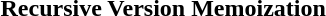<table>
<tr>
<th style="vertical-align:top;">Recursive Version</th>
<th style="vertical-align:top;">Memoization</th>
</tr>
<tr>
<td style="vertical-align:top;"><br></td>
<td style="vertical-align:top;"><br></td>
</tr>
</table>
